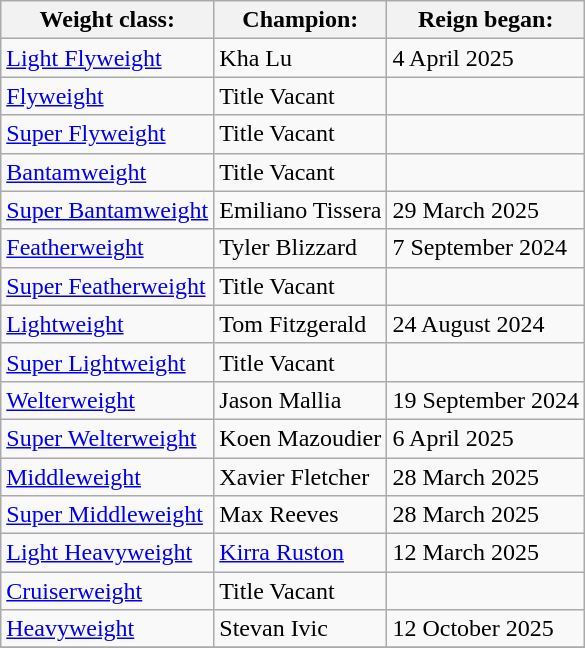<table class="wikitable">
<tr>
<th>Weight class:</th>
<th>Champion:</th>
<th>Reign began:</th>
</tr>
<tr>
<td><a href='#'>Light Flyweight</a></td>
<td>Kha Lu</td>
<td>4 April 2025</td>
</tr>
<tr>
<td><a href='#'>Flyweight</a></td>
<td>Title Vacant</td>
<td></td>
</tr>
<tr>
<td><a href='#'>Super Flyweight</a></td>
<td>Title Vacant</td>
<td></td>
</tr>
<tr>
<td><a href='#'>Bantamweight</a></td>
<td>Title Vacant</td>
<td></td>
</tr>
<tr>
<td><a href='#'>Super Bantamweight</a></td>
<td>Emiliano Tissera</td>
<td>29 March 2025</td>
</tr>
<tr>
<td><a href='#'>Featherweight</a></td>
<td>Tyler Blizzard</td>
<td>7 September 2024</td>
</tr>
<tr>
<td><a href='#'>Super Featherweight</a></td>
<td>Title Vacant</td>
<td></td>
</tr>
<tr>
<td><a href='#'>Lightweight</a></td>
<td>Tom Fitzgerald</td>
<td>24 August 2024</td>
</tr>
<tr>
<td><a href='#'>Super Lightweight</a></td>
<td>Title Vacant</td>
<td></td>
</tr>
<tr>
<td><a href='#'>Welterweight</a></td>
<td>Jason Mallia</td>
<td>19 September 2024</td>
</tr>
<tr>
<td><a href='#'>Super Welterweight</a></td>
<td>Koen Mazoudier</td>
<td>6 April 2025</td>
</tr>
<tr>
<td><a href='#'>Middleweight</a></td>
<td>Xavier Fletcher</td>
<td>28 March 2025</td>
</tr>
<tr>
<td><a href='#'>Super Middleweight</a></td>
<td>Max Reeves</td>
<td>28 March 2025</td>
</tr>
<tr>
<td><a href='#'>Light Heavyweight</a></td>
<td><a href='#'>Kirra Ruston</a></td>
<td>12 March 2025</td>
</tr>
<tr>
<td><a href='#'>Cruiserweight</a></td>
<td>Title Vacant</td>
<td></td>
</tr>
<tr>
<td><a href='#'>Heavyweight</a></td>
<td>Stevan Ivic</td>
<td>12 October 2025</td>
</tr>
<tr>
</tr>
</table>
